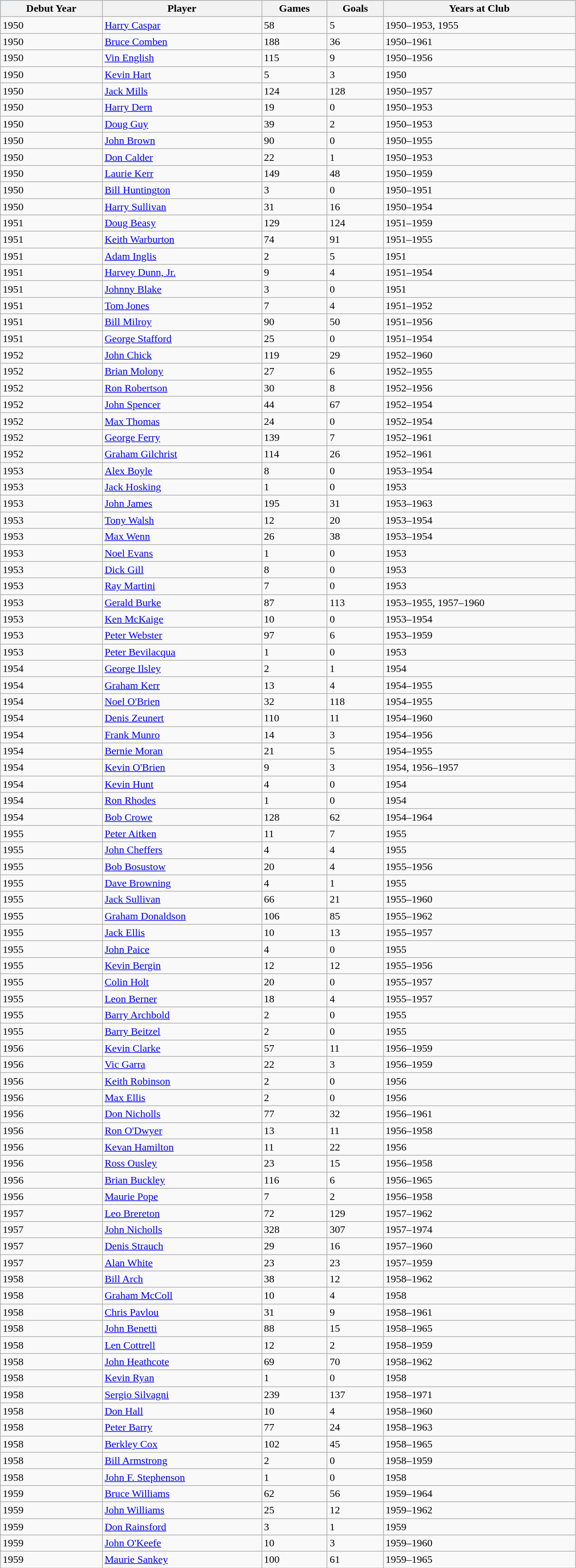<table class="wikitable" style="width:70%;">
<tr style="background:#87cefa;">
<th>Debut Year</th>
<th>Player</th>
<th>Games</th>
<th>Goals</th>
<th>Years at Club</th>
</tr>
<tr>
<td>1950</td>
<td><a href='#'>Harry Caspar</a></td>
<td>58</td>
<td>5</td>
<td>1950–1953, 1955</td>
</tr>
<tr>
<td>1950</td>
<td><a href='#'>Bruce Comben</a></td>
<td>188</td>
<td>36</td>
<td>1950–1961</td>
</tr>
<tr>
<td>1950</td>
<td><a href='#'>Vin English</a></td>
<td>115</td>
<td>9</td>
<td>1950–1956</td>
</tr>
<tr>
<td>1950</td>
<td><a href='#'>Kevin Hart</a></td>
<td>5</td>
<td>3</td>
<td>1950</td>
</tr>
<tr>
<td>1950</td>
<td><a href='#'>Jack Mills</a></td>
<td>124</td>
<td>128</td>
<td>1950–1957</td>
</tr>
<tr>
<td>1950</td>
<td><a href='#'>Harry Dern</a></td>
<td>19</td>
<td>0</td>
<td>1950–1953</td>
</tr>
<tr>
<td>1950</td>
<td><a href='#'>Doug Guy</a></td>
<td>39</td>
<td>2</td>
<td>1950–1953</td>
</tr>
<tr>
<td>1950</td>
<td><a href='#'>John Brown</a></td>
<td>90</td>
<td>0</td>
<td>1950–1955</td>
</tr>
<tr>
<td>1950</td>
<td><a href='#'>Don Calder</a></td>
<td>22</td>
<td>1</td>
<td>1950–1953</td>
</tr>
<tr>
<td>1950</td>
<td><a href='#'>Laurie Kerr</a></td>
<td>149</td>
<td>48</td>
<td>1950–1959</td>
</tr>
<tr>
<td>1950</td>
<td><a href='#'>Bill Huntington</a></td>
<td>3</td>
<td>0</td>
<td>1950–1951</td>
</tr>
<tr>
<td>1950</td>
<td><a href='#'>Harry Sullivan</a></td>
<td>31</td>
<td>16</td>
<td>1950–1954</td>
</tr>
<tr>
<td>1951</td>
<td><a href='#'>Doug Beasy</a></td>
<td>129</td>
<td>124</td>
<td>1951–1959</td>
</tr>
<tr>
<td>1951</td>
<td><a href='#'>Keith Warburton</a></td>
<td>74</td>
<td>91</td>
<td>1951–1955</td>
</tr>
<tr>
<td>1951</td>
<td><a href='#'>Adam Inglis</a></td>
<td>2</td>
<td>5</td>
<td>1951</td>
</tr>
<tr>
<td>1951</td>
<td><a href='#'>Harvey Dunn, Jr.</a></td>
<td>9</td>
<td>4</td>
<td>1951–1954</td>
</tr>
<tr>
<td>1951</td>
<td><a href='#'>Johnny Blake</a></td>
<td>3</td>
<td>0</td>
<td>1951</td>
</tr>
<tr>
<td>1951</td>
<td><a href='#'>Tom Jones</a></td>
<td>7</td>
<td>4</td>
<td>1951–1952</td>
</tr>
<tr>
<td>1951</td>
<td><a href='#'>Bill Milroy</a></td>
<td>90</td>
<td>50</td>
<td>1951–1956</td>
</tr>
<tr>
<td>1951</td>
<td><a href='#'>George Stafford</a></td>
<td>25</td>
<td>0</td>
<td>1951–1954</td>
</tr>
<tr>
<td>1952</td>
<td><a href='#'>John Chick</a></td>
<td>119</td>
<td>29</td>
<td>1952–1960</td>
</tr>
<tr>
<td>1952</td>
<td><a href='#'>Brian Molony</a></td>
<td>27</td>
<td>6</td>
<td>1952–1955</td>
</tr>
<tr>
<td>1952</td>
<td><a href='#'>Ron Robertson</a></td>
<td>30</td>
<td>8</td>
<td>1952–1956</td>
</tr>
<tr>
<td>1952</td>
<td><a href='#'>John Spencer</a></td>
<td>44</td>
<td>67</td>
<td>1952–1954</td>
</tr>
<tr>
<td>1952</td>
<td><a href='#'>Max Thomas</a></td>
<td>24</td>
<td>0</td>
<td>1952–1954</td>
</tr>
<tr>
<td>1952</td>
<td><a href='#'>George Ferry</a></td>
<td>139</td>
<td>7</td>
<td>1952–1961</td>
</tr>
<tr>
<td>1952</td>
<td><a href='#'>Graham Gilchrist</a></td>
<td>114</td>
<td>26</td>
<td>1952–1961</td>
</tr>
<tr>
<td>1953</td>
<td><a href='#'>Alex Boyle</a></td>
<td>8</td>
<td>0</td>
<td>1953–1954</td>
</tr>
<tr>
<td>1953</td>
<td><a href='#'>Jack Hosking</a></td>
<td>1</td>
<td>0</td>
<td>1953</td>
</tr>
<tr>
<td>1953</td>
<td><a href='#'>John James</a></td>
<td>195</td>
<td>31</td>
<td>1953–1963</td>
</tr>
<tr>
<td>1953</td>
<td><a href='#'>Tony Walsh</a></td>
<td>12</td>
<td>20</td>
<td>1953–1954</td>
</tr>
<tr>
<td>1953</td>
<td><a href='#'>Max Wenn</a></td>
<td>26</td>
<td>38</td>
<td>1953–1954</td>
</tr>
<tr>
<td>1953</td>
<td><a href='#'>Noel Evans</a></td>
<td>1</td>
<td>0</td>
<td>1953</td>
</tr>
<tr>
<td>1953</td>
<td><a href='#'>Dick Gill</a></td>
<td>8</td>
<td>0</td>
<td>1953</td>
</tr>
<tr>
<td>1953</td>
<td><a href='#'>Ray Martini</a></td>
<td>7</td>
<td>0</td>
<td>1953</td>
</tr>
<tr>
<td>1953</td>
<td><a href='#'>Gerald Burke</a></td>
<td>87</td>
<td>113</td>
<td>1953–1955, 1957–1960</td>
</tr>
<tr>
<td>1953</td>
<td><a href='#'>Ken McKaige</a></td>
<td>10</td>
<td>0</td>
<td>1953–1954</td>
</tr>
<tr>
<td>1953</td>
<td><a href='#'>Peter Webster</a></td>
<td>97</td>
<td>6</td>
<td>1953–1959</td>
</tr>
<tr>
<td>1953</td>
<td><a href='#'>Peter Bevilacqua</a></td>
<td>1</td>
<td>0</td>
<td>1953</td>
</tr>
<tr>
<td>1954</td>
<td><a href='#'>George Ilsley</a></td>
<td>2</td>
<td>1</td>
<td>1954</td>
</tr>
<tr>
<td>1954</td>
<td><a href='#'>Graham Kerr</a></td>
<td>13</td>
<td>4</td>
<td>1954–1955</td>
</tr>
<tr>
<td>1954</td>
<td><a href='#'>Noel O'Brien</a></td>
<td>32</td>
<td>118</td>
<td>1954–1955</td>
</tr>
<tr>
<td>1954</td>
<td><a href='#'>Denis Zeunert</a></td>
<td>110</td>
<td>11</td>
<td>1954–1960</td>
</tr>
<tr>
<td>1954</td>
<td><a href='#'>Frank Munro</a></td>
<td>14</td>
<td>3</td>
<td>1954–1956</td>
</tr>
<tr>
<td>1954</td>
<td><a href='#'>Bernie Moran</a></td>
<td>21</td>
<td>5</td>
<td>1954–1955</td>
</tr>
<tr>
<td>1954</td>
<td><a href='#'>Kevin O'Brien</a></td>
<td>9</td>
<td>3</td>
<td>1954, 1956–1957</td>
</tr>
<tr>
<td>1954</td>
<td><a href='#'>Kevin Hunt</a></td>
<td>4</td>
<td>0</td>
<td>1954</td>
</tr>
<tr>
<td>1954</td>
<td><a href='#'>Ron Rhodes</a></td>
<td>1</td>
<td>0</td>
<td>1954</td>
</tr>
<tr>
<td>1954</td>
<td><a href='#'>Bob Crowe</a></td>
<td>128</td>
<td>62</td>
<td>1954–1964</td>
</tr>
<tr>
<td>1955</td>
<td><a href='#'>Peter Aitken</a></td>
<td>11</td>
<td>7</td>
<td>1955</td>
</tr>
<tr>
<td>1955</td>
<td><a href='#'>John Cheffers</a></td>
<td>4</td>
<td>4</td>
<td>1955</td>
</tr>
<tr>
<td>1955</td>
<td><a href='#'>Bob Bosustow</a></td>
<td>20</td>
<td>4</td>
<td>1955–1956</td>
</tr>
<tr>
<td>1955</td>
<td><a href='#'>Dave Browning</a></td>
<td>4</td>
<td>1</td>
<td>1955</td>
</tr>
<tr>
<td>1955</td>
<td><a href='#'>Jack Sullivan</a></td>
<td>66</td>
<td>21</td>
<td>1955–1960</td>
</tr>
<tr>
<td>1955</td>
<td><a href='#'>Graham Donaldson</a></td>
<td>106</td>
<td>85</td>
<td>1955–1962</td>
</tr>
<tr>
<td>1955</td>
<td><a href='#'>Jack Ellis</a></td>
<td>10</td>
<td>13</td>
<td>1955–1957</td>
</tr>
<tr>
<td>1955</td>
<td><a href='#'>John Paice</a></td>
<td>4</td>
<td>0</td>
<td>1955</td>
</tr>
<tr>
<td>1955</td>
<td><a href='#'>Kevin Bergin</a></td>
<td>12</td>
<td>12</td>
<td>1955–1956</td>
</tr>
<tr>
<td>1955</td>
<td><a href='#'>Colin Holt</a></td>
<td>20</td>
<td>0</td>
<td>1955–1957</td>
</tr>
<tr>
<td>1955</td>
<td><a href='#'>Leon Berner</a></td>
<td>18</td>
<td>4</td>
<td>1955–1957</td>
</tr>
<tr>
<td>1955</td>
<td><a href='#'>Barry Archbold</a></td>
<td>2</td>
<td>0</td>
<td>1955</td>
</tr>
<tr>
<td>1955</td>
<td><a href='#'>Barry Beitzel</a></td>
<td>2</td>
<td>0</td>
<td>1955</td>
</tr>
<tr>
<td>1956</td>
<td><a href='#'>Kevin Clarke</a></td>
<td>57</td>
<td>11</td>
<td>1956–1959</td>
</tr>
<tr>
<td>1956</td>
<td><a href='#'>Vic Garra</a></td>
<td>22</td>
<td>3</td>
<td>1956–1959</td>
</tr>
<tr>
<td>1956</td>
<td><a href='#'>Keith Robinson</a></td>
<td>2</td>
<td>0</td>
<td>1956</td>
</tr>
<tr>
<td>1956</td>
<td><a href='#'>Max Ellis</a></td>
<td>2</td>
<td>0</td>
<td>1956</td>
</tr>
<tr>
<td>1956</td>
<td><a href='#'>Don Nicholls</a></td>
<td>77</td>
<td>32</td>
<td>1956–1961</td>
</tr>
<tr>
<td>1956</td>
<td><a href='#'>Ron O'Dwyer</a></td>
<td>13</td>
<td>11</td>
<td>1956–1958</td>
</tr>
<tr>
<td>1956</td>
<td><a href='#'>Kevan Hamilton</a></td>
<td>11</td>
<td>22</td>
<td>1956</td>
</tr>
<tr>
<td>1956</td>
<td><a href='#'>Ross Ousley</a></td>
<td>23</td>
<td>15</td>
<td>1956–1958</td>
</tr>
<tr>
<td>1956</td>
<td><a href='#'>Brian Buckley</a></td>
<td>116</td>
<td>6</td>
<td>1956–1965</td>
</tr>
<tr>
<td>1956</td>
<td><a href='#'>Maurie Pope</a></td>
<td>7</td>
<td>2</td>
<td>1956–1958</td>
</tr>
<tr>
<td>1957</td>
<td><a href='#'>Leo Brereton</a></td>
<td>72</td>
<td>129</td>
<td>1957–1962</td>
</tr>
<tr>
<td>1957</td>
<td><a href='#'>John Nicholls</a></td>
<td>328</td>
<td>307</td>
<td>1957–1974</td>
</tr>
<tr>
<td>1957</td>
<td><a href='#'>Denis Strauch</a></td>
<td>29</td>
<td>16</td>
<td>1957–1960</td>
</tr>
<tr>
<td>1957</td>
<td><a href='#'>Alan White</a></td>
<td>23</td>
<td>23</td>
<td>1957–1959</td>
</tr>
<tr>
<td>1958</td>
<td><a href='#'>Bill Arch</a></td>
<td>38</td>
<td>12</td>
<td>1958–1962</td>
</tr>
<tr>
<td>1958</td>
<td><a href='#'>Graham McColl</a></td>
<td>10</td>
<td>4</td>
<td>1958</td>
</tr>
<tr>
<td>1958</td>
<td><a href='#'>Chris Pavlou</a></td>
<td>31</td>
<td>9</td>
<td>1958–1961</td>
</tr>
<tr>
<td>1958</td>
<td><a href='#'>John Benetti</a></td>
<td>88</td>
<td>15</td>
<td>1958–1965</td>
</tr>
<tr>
<td>1958</td>
<td><a href='#'>Len Cottrell</a></td>
<td>12</td>
<td>2</td>
<td>1958–1959</td>
</tr>
<tr>
<td>1958</td>
<td><a href='#'>John Heathcote</a></td>
<td>69</td>
<td>70</td>
<td>1958–1962</td>
</tr>
<tr>
<td>1958</td>
<td><a href='#'>Kevin Ryan</a></td>
<td>1</td>
<td>0</td>
<td>1958</td>
</tr>
<tr>
<td>1958</td>
<td><a href='#'>Sergio Silvagni</a></td>
<td>239</td>
<td>137</td>
<td>1958–1971</td>
</tr>
<tr>
<td>1958</td>
<td><a href='#'>Don Hall</a></td>
<td>10</td>
<td>4</td>
<td>1958–1960</td>
</tr>
<tr>
<td>1958</td>
<td><a href='#'>Peter Barry</a></td>
<td>77</td>
<td>24</td>
<td>1958–1963</td>
</tr>
<tr>
<td>1958</td>
<td><a href='#'>Berkley Cox</a></td>
<td>102</td>
<td>45</td>
<td>1958–1965</td>
</tr>
<tr>
<td>1958</td>
<td><a href='#'>Bill Armstrong</a></td>
<td>2</td>
<td>0</td>
<td>1958–1959</td>
</tr>
<tr>
<td>1958</td>
<td><a href='#'>John F. Stephenson</a></td>
<td>1</td>
<td>0</td>
<td>1958</td>
</tr>
<tr>
<td>1959</td>
<td><a href='#'>Bruce Williams</a></td>
<td>62</td>
<td>56</td>
<td>1959–1964</td>
</tr>
<tr>
<td>1959</td>
<td><a href='#'>John Williams</a></td>
<td>25</td>
<td>12</td>
<td>1959–1962</td>
</tr>
<tr>
<td>1959</td>
<td><a href='#'>Don Rainsford</a></td>
<td>3</td>
<td>1</td>
<td>1959</td>
</tr>
<tr>
<td>1959</td>
<td><a href='#'>John O'Keefe</a></td>
<td>10</td>
<td>3</td>
<td>1959–1960</td>
</tr>
<tr>
<td>1959</td>
<td><a href='#'>Maurie Sankey</a></td>
<td>100</td>
<td>61</td>
<td>1959–1965</td>
</tr>
</table>
